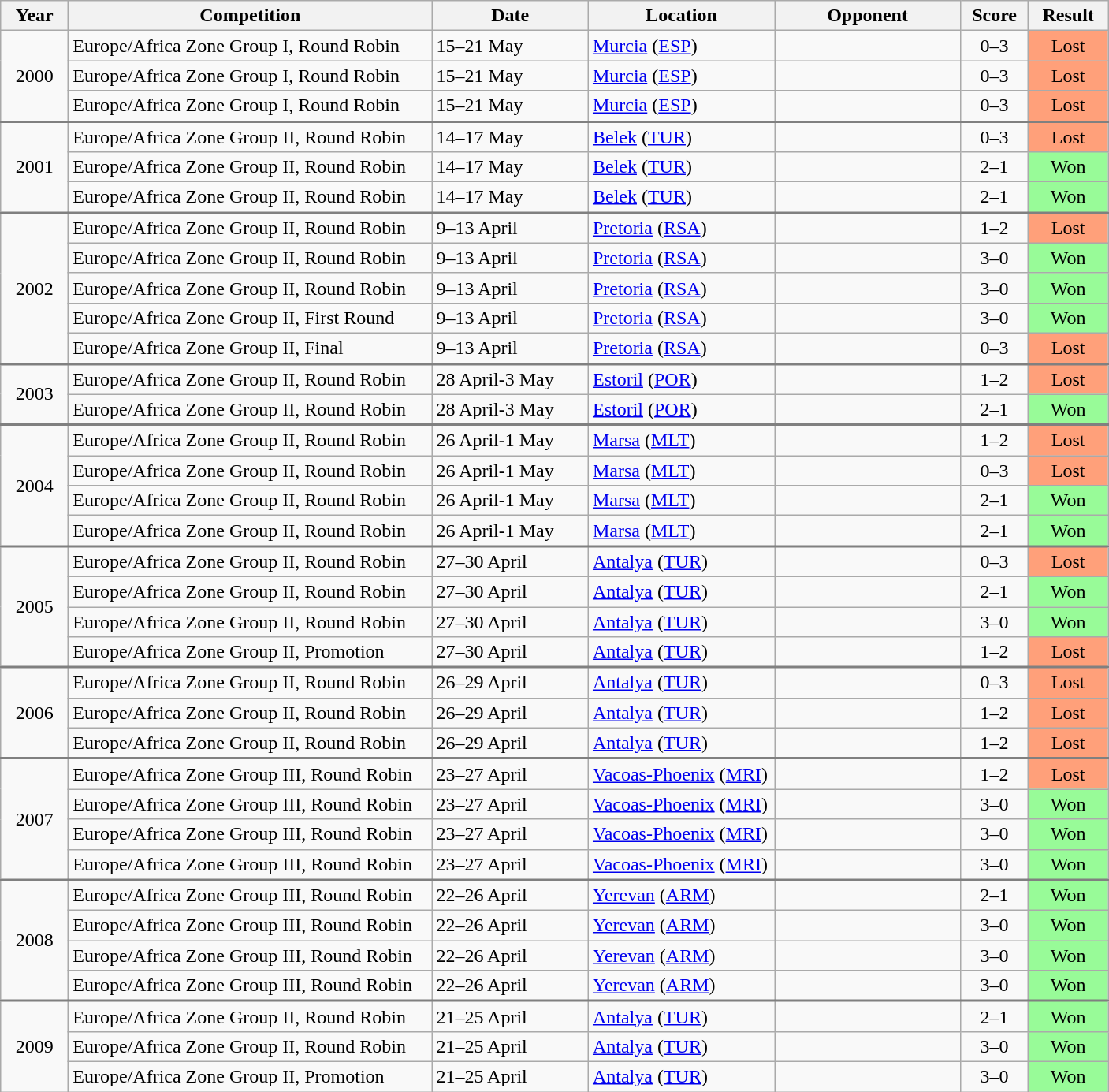<table class="wikitable">
<tr>
<th style="width:50px">Year</th>
<th style="width:300px">Competition</th>
<th style="width:125px">Date</th>
<th style="width:150px">Location</th>
<th style="width:150px">Opponent</th>
<th style="width:50px">Score</th>
<th style="width:60px">Result</th>
</tr>
<tr>
<td style="text-align:center;" rowspan="3">2000</td>
<td>Europe/Africa Zone Group I, Round Robin</td>
<td>15–21 May</td>
<td><a href='#'>Murcia</a> (<a href='#'>ESP</a>)</td>
<td></td>
<td style="text-align:center;">0–3</td>
<td style="text-align:center; background:#ffa07a;">Lost</td>
</tr>
<tr>
<td>Europe/Africa Zone Group I, Round Robin</td>
<td>15–21 May</td>
<td><a href='#'>Murcia</a> (<a href='#'>ESP</a>)</td>
<td></td>
<td style="text-align:center;">0–3</td>
<td style="text-align:center; background:#ffa07a;">Lost</td>
</tr>
<tr>
<td>Europe/Africa Zone Group I, Round Robin</td>
<td>15–21 May</td>
<td><a href='#'>Murcia</a> (<a href='#'>ESP</a>)</td>
<td></td>
<td style="text-align:center;">0–3</td>
<td style="text-align:center; background:#ffa07a;">Lost</td>
</tr>
<tr style="border-top:2px solid gray;">
<td style="text-align:center;" rowspan="3">2001</td>
<td>Europe/Africa Zone Group II, Round Robin</td>
<td>14–17 May</td>
<td><a href='#'>Belek</a> (<a href='#'>TUR</a>)</td>
<td></td>
<td style="text-align:center;">0–3</td>
<td style="text-align:center; background:#ffa07a;">Lost</td>
</tr>
<tr>
<td>Europe/Africa Zone Group II, Round Robin</td>
<td>14–17 May</td>
<td><a href='#'>Belek</a> (<a href='#'>TUR</a>)</td>
<td></td>
<td style="text-align:center;">2–1</td>
<td style="text-align:center; background:#98fb98;">Won</td>
</tr>
<tr>
<td>Europe/Africa Zone Group II, Round Robin</td>
<td>14–17 May</td>
<td><a href='#'>Belek</a> (<a href='#'>TUR</a>)</td>
<td></td>
<td style="text-align:center;">2–1</td>
<td style="text-align:center; background:#98fb98;">Won</td>
</tr>
<tr style="border-top:2px solid gray;">
<td style="text-align:center;" rowspan="5">2002</td>
<td>Europe/Africa Zone Group II, Round Robin</td>
<td>9–13 April</td>
<td><a href='#'>Pretoria</a> (<a href='#'>RSA</a>)</td>
<td></td>
<td style="text-align:center;">1–2</td>
<td style="text-align:center; background:#ffa07a;">Lost</td>
</tr>
<tr>
<td>Europe/Africa Zone Group II, Round Robin</td>
<td>9–13 April</td>
<td><a href='#'>Pretoria</a> (<a href='#'>RSA</a>)</td>
<td></td>
<td style="text-align:center;">3–0</td>
<td style="text-align:center; background:#98fb98;">Won</td>
</tr>
<tr>
<td>Europe/Africa Zone Group II, Round Robin</td>
<td>9–13 April</td>
<td><a href='#'>Pretoria</a> (<a href='#'>RSA</a>)</td>
<td></td>
<td style="text-align:center;">3–0</td>
<td style="text-align:center; background:#98fb98;">Won</td>
</tr>
<tr>
<td>Europe/Africa Zone Group II, First Round</td>
<td>9–13 April</td>
<td><a href='#'>Pretoria</a> (<a href='#'>RSA</a>)</td>
<td></td>
<td style="text-align:center;">3–0</td>
<td style="text-align:center; background:#98fb98;">Won</td>
</tr>
<tr>
<td>Europe/Africa Zone Group II, Final</td>
<td>9–13 April</td>
<td><a href='#'>Pretoria</a> (<a href='#'>RSA</a>)</td>
<td></td>
<td style="text-align:center;">0–3</td>
<td style="text-align:center; background:#ffa07a;">Lost</td>
</tr>
<tr style="border-top:2px solid gray;">
<td style="text-align:center;" rowspan="2">2003</td>
<td>Europe/Africa Zone Group II, Round Robin</td>
<td>28 April-3 May</td>
<td><a href='#'>Estoril</a> (<a href='#'>POR</a>)</td>
<td></td>
<td style="text-align:center;">1–2</td>
<td style="text-align:center; background:#ffa07a;">Lost</td>
</tr>
<tr>
<td>Europe/Africa Zone Group II, Round Robin</td>
<td>28 April-3 May</td>
<td><a href='#'>Estoril</a> (<a href='#'>POR</a>)</td>
<td></td>
<td style="text-align:center;">2–1</td>
<td style="text-align:center; background:#98fb98;">Won</td>
</tr>
<tr style="border-top:2px solid gray;">
<td style="text-align:center;" rowspan="4">2004</td>
<td>Europe/Africa Zone Group II, Round Robin</td>
<td>26 April-1 May</td>
<td><a href='#'>Marsa</a> (<a href='#'>MLT</a>)</td>
<td></td>
<td style="text-align:center;">1–2</td>
<td style="text-align:center; background:#ffa07a;">Lost</td>
</tr>
<tr>
<td>Europe/Africa Zone Group II, Round Robin</td>
<td>26 April-1 May</td>
<td><a href='#'>Marsa</a> (<a href='#'>MLT</a>)</td>
<td></td>
<td style="text-align:center;">0–3</td>
<td style="text-align:center; background:#ffa07a;">Lost</td>
</tr>
<tr>
<td>Europe/Africa Zone Group II, Round Robin</td>
<td>26 April-1 May</td>
<td><a href='#'>Marsa</a> (<a href='#'>MLT</a>)</td>
<td></td>
<td style="text-align:center;">2–1</td>
<td style="text-align:center; background:#98fb98;">Won</td>
</tr>
<tr>
<td>Europe/Africa Zone Group II, Round Robin</td>
<td>26 April-1 May</td>
<td><a href='#'>Marsa</a> (<a href='#'>MLT</a>)</td>
<td></td>
<td style="text-align:center;">2–1</td>
<td style="text-align:center; background:#98fb98;">Won</td>
</tr>
<tr style="border-top:2px solid gray;">
<td style="text-align:center;" rowspan="4">2005</td>
<td>Europe/Africa Zone Group II, Round Robin</td>
<td>27–30 April</td>
<td><a href='#'>Antalya</a> (<a href='#'>TUR</a>)</td>
<td></td>
<td style="text-align:center;">0–3</td>
<td style="text-align:center; background:#ffa07a;">Lost</td>
</tr>
<tr>
<td>Europe/Africa Zone Group II, Round Robin</td>
<td>27–30 April</td>
<td><a href='#'>Antalya</a> (<a href='#'>TUR</a>)</td>
<td></td>
<td style="text-align:center;">2–1</td>
<td style="text-align:center; background:#98fb98;">Won</td>
</tr>
<tr>
<td>Europe/Africa Zone Group II, Round Robin</td>
<td>27–30 April</td>
<td><a href='#'>Antalya</a> (<a href='#'>TUR</a>)</td>
<td></td>
<td style="text-align:center;">3–0</td>
<td style="text-align:center; background:#98fb98;">Won</td>
</tr>
<tr>
<td>Europe/Africa Zone Group II, Promotion</td>
<td>27–30 April</td>
<td><a href='#'>Antalya</a> (<a href='#'>TUR</a>)</td>
<td></td>
<td style="text-align:center;">1–2</td>
<td style="text-align:center; background:#ffa07a;">Lost</td>
</tr>
<tr style="border-top:2px solid gray;">
<td style="text-align:center;" rowspan="3">2006</td>
<td>Europe/Africa Zone Group II, Round Robin</td>
<td>26–29 April</td>
<td><a href='#'>Antalya</a> (<a href='#'>TUR</a>)</td>
<td></td>
<td style="text-align:center;">0–3</td>
<td style="text-align:center; background:#ffa07a;">Lost</td>
</tr>
<tr>
<td>Europe/Africa Zone Group II, Round Robin</td>
<td>26–29 April</td>
<td><a href='#'>Antalya</a> (<a href='#'>TUR</a>)</td>
<td></td>
<td style="text-align:center;">1–2</td>
<td style="text-align:center; background:#ffa07a;">Lost</td>
</tr>
<tr>
<td>Europe/Africa Zone Group II, Round Robin</td>
<td>26–29 April</td>
<td><a href='#'>Antalya</a> (<a href='#'>TUR</a>)</td>
<td></td>
<td style="text-align:center;">1–2</td>
<td style="text-align:center; background:#ffa07a;">Lost</td>
</tr>
<tr style="border-top:2px solid gray;">
<td style="text-align:center;" rowspan="4">2007</td>
<td>Europe/Africa Zone Group III, Round Robin</td>
<td>23–27 April</td>
<td><a href='#'>Vacoas-Phoenix</a> (<a href='#'>MRI</a>)</td>
<td></td>
<td style="text-align:center;">1–2</td>
<td style="text-align:center; background:#ffa07a;">Lost</td>
</tr>
<tr>
<td>Europe/Africa Zone Group III, Round Robin</td>
<td>23–27 April</td>
<td><a href='#'>Vacoas-Phoenix</a> (<a href='#'>MRI</a>)</td>
<td></td>
<td style="text-align:center;">3–0</td>
<td style="text-align:center; background:#98fb98;">Won</td>
</tr>
<tr>
<td>Europe/Africa Zone Group III, Round Robin</td>
<td>23–27 April</td>
<td><a href='#'>Vacoas-Phoenix</a> (<a href='#'>MRI</a>)</td>
<td></td>
<td style="text-align:center;">3–0</td>
<td style="text-align:center; background:#98fb98;">Won</td>
</tr>
<tr>
<td>Europe/Africa Zone Group III, Round Robin</td>
<td>23–27 April</td>
<td><a href='#'>Vacoas-Phoenix</a> (<a href='#'>MRI</a>)</td>
<td></td>
<td style="text-align:center;">3–0</td>
<td style="text-align:center; background:#98fb98;">Won</td>
</tr>
<tr style="border-top:2px solid gray;">
<td style="text-align:center;" rowspan="4">2008</td>
<td>Europe/Africa Zone Group III, Round Robin</td>
<td>22–26 April</td>
<td><a href='#'>Yerevan</a> (<a href='#'>ARM</a>)</td>
<td></td>
<td style="text-align:center;">2–1</td>
<td style="text-align:center; background:#98fb98;">Won</td>
</tr>
<tr>
<td>Europe/Africa Zone Group III, Round Robin</td>
<td>22–26 April</td>
<td><a href='#'>Yerevan</a> (<a href='#'>ARM</a>)</td>
<td></td>
<td style="text-align:center;">3–0</td>
<td style="text-align:center; background:#98fb98;">Won</td>
</tr>
<tr>
<td>Europe/Africa Zone Group III, Round Robin</td>
<td>22–26 April</td>
<td><a href='#'>Yerevan</a> (<a href='#'>ARM</a>)</td>
<td></td>
<td style="text-align:center;">3–0</td>
<td style="text-align:center; background:#98fb98;">Won</td>
</tr>
<tr>
<td>Europe/Africa Zone Group III, Round Robin</td>
<td>22–26 April</td>
<td><a href='#'>Yerevan</a> (<a href='#'>ARM</a>)</td>
<td></td>
<td style="text-align:center;">3–0</td>
<td style="text-align:center; background:#98fb98;">Won</td>
</tr>
<tr style="border-top:2px solid gray;">
<td style="text-align:center;" rowspan="3">2009</td>
<td>Europe/Africa Zone Group II, Round Robin</td>
<td>21–25 April</td>
<td><a href='#'>Antalya</a> (<a href='#'>TUR</a>)</td>
<td></td>
<td style="text-align:center;">2–1</td>
<td style="text-align:center; background:#98fb98;">Won</td>
</tr>
<tr>
<td>Europe/Africa Zone Group II, Round Robin</td>
<td>21–25 April</td>
<td><a href='#'>Antalya</a> (<a href='#'>TUR</a>)</td>
<td></td>
<td style="text-align:center;">3–0</td>
<td style="text-align:center; background:#98fb98;">Won</td>
</tr>
<tr>
<td>Europe/Africa Zone Group II, Promotion</td>
<td>21–25 April</td>
<td><a href='#'>Antalya</a> (<a href='#'>TUR</a>)</td>
<td></td>
<td style="text-align:center;">3–0</td>
<td style="text-align:center; background:#98fb98;">Won</td>
</tr>
</table>
